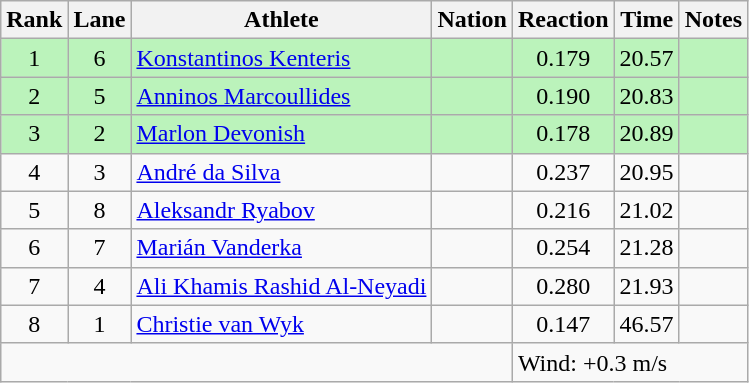<table class="wikitable sortable" style="text-align:center">
<tr>
<th>Rank</th>
<th>Lane</th>
<th>Athlete</th>
<th>Nation</th>
<th>Reaction</th>
<th>Time</th>
<th>Notes</th>
</tr>
<tr bgcolor = "bbf3bb">
<td>1</td>
<td>6</td>
<td align="left"><a href='#'>Konstantinos Kenteris</a></td>
<td align="left"></td>
<td>0.179</td>
<td>20.57</td>
<td></td>
</tr>
<tr bgcolor = "bbf3bb">
<td>2</td>
<td>5</td>
<td align="left"><a href='#'>Anninos Marcoullides</a></td>
<td align="left"></td>
<td>0.190</td>
<td>20.83</td>
<td></td>
</tr>
<tr bgcolor = "bbf3bb">
<td>3</td>
<td>2</td>
<td align="left"><a href='#'>Marlon Devonish</a></td>
<td align="left"></td>
<td>0.178</td>
<td>20.89</td>
<td></td>
</tr>
<tr>
<td>4</td>
<td>3</td>
<td align="left"><a href='#'>André da Silva</a></td>
<td align="left"></td>
<td>0.237</td>
<td>20.95</td>
<td></td>
</tr>
<tr>
<td>5</td>
<td>8</td>
<td align="left"><a href='#'>Aleksandr Ryabov</a></td>
<td align="left"></td>
<td>0.216</td>
<td>21.02</td>
<td></td>
</tr>
<tr>
<td>6</td>
<td>7</td>
<td align="left"><a href='#'>Marián Vanderka</a></td>
<td align="left"></td>
<td>0.254</td>
<td>21.28</td>
<td></td>
</tr>
<tr>
<td>7</td>
<td>4</td>
<td align="left"><a href='#'>Ali Khamis Rashid Al-Neyadi</a></td>
<td align="left"></td>
<td>0.280</td>
<td>21.93</td>
<td></td>
</tr>
<tr>
<td>8</td>
<td>1</td>
<td align="left"><a href='#'>Christie van Wyk</a></td>
<td align="left"></td>
<td>0.147</td>
<td>46.57</td>
<td></td>
</tr>
<tr class="sortbottom">
<td colspan=4></td>
<td colspan="3" style="text-align:left;">Wind: +0.3 m/s</td>
</tr>
</table>
